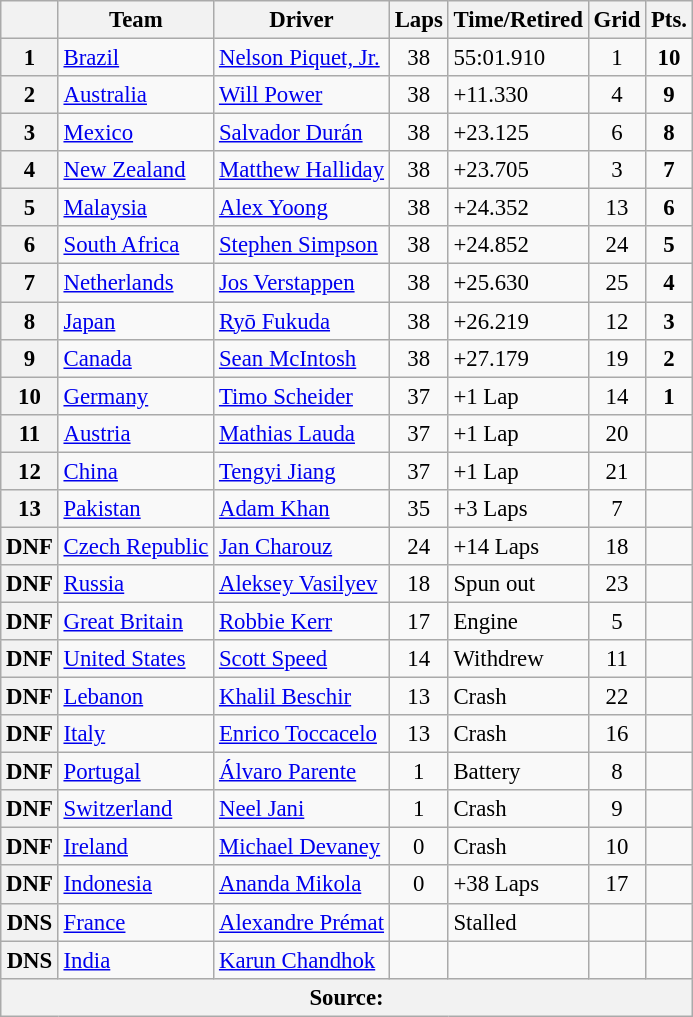<table class="wikitable" style="font-size: 95%">
<tr>
<th></th>
<th>Team</th>
<th>Driver</th>
<th>Laps</th>
<th>Time/Retired</th>
<th>Grid</th>
<th>Pts.</th>
</tr>
<tr>
<th>1</th>
<td> <a href='#'>Brazil</a></td>
<td><a href='#'>Nelson Piquet, Jr.</a></td>
<td align=center>38</td>
<td>55:01.910</td>
<td align=center>1</td>
<td align=center><strong>10</strong></td>
</tr>
<tr>
<th>2</th>
<td> <a href='#'>Australia</a></td>
<td><a href='#'>Will Power</a></td>
<td align=center>38</td>
<td>+11.330</td>
<td align=center>4</td>
<td align=center><strong>9</strong></td>
</tr>
<tr>
<th>3</th>
<td> <a href='#'>Mexico</a></td>
<td><a href='#'>Salvador Durán</a></td>
<td align=center>38</td>
<td>+23.125</td>
<td align=center>6</td>
<td align=center><strong>8</strong></td>
</tr>
<tr>
<th>4</th>
<td> <a href='#'>New Zealand</a></td>
<td><a href='#'>Matthew Halliday</a></td>
<td align=center>38</td>
<td>+23.705</td>
<td align=center>3</td>
<td align=center><strong>7</strong></td>
</tr>
<tr>
<th>5</th>
<td> <a href='#'>Malaysia</a></td>
<td><a href='#'>Alex Yoong</a></td>
<td align=center>38</td>
<td>+24.352</td>
<td align=center>13</td>
<td align=center><strong>6</strong></td>
</tr>
<tr>
<th>6</th>
<td> <a href='#'>South Africa</a></td>
<td><a href='#'>Stephen Simpson</a></td>
<td align=center>38</td>
<td>+24.852</td>
<td align=center>24</td>
<td align=center><strong>5</strong></td>
</tr>
<tr>
<th>7</th>
<td> <a href='#'>Netherlands</a></td>
<td><a href='#'>Jos Verstappen</a></td>
<td align=center>38</td>
<td>+25.630</td>
<td align=center>25</td>
<td align=center><strong>4</strong></td>
</tr>
<tr>
<th>8</th>
<td> <a href='#'>Japan</a></td>
<td><a href='#'>Ryō Fukuda</a></td>
<td align=center>38</td>
<td>+26.219</td>
<td align=center>12</td>
<td align=center><strong>3</strong></td>
</tr>
<tr>
<th>9</th>
<td> <a href='#'>Canada</a></td>
<td><a href='#'>Sean McIntosh</a></td>
<td align=center>38</td>
<td>+27.179</td>
<td align=center>19</td>
<td align=center><strong>2</strong></td>
</tr>
<tr>
<th>10</th>
<td> <a href='#'>Germany</a></td>
<td><a href='#'>Timo Scheider</a></td>
<td align=center>37</td>
<td>+1 Lap</td>
<td align=center>14</td>
<td align=center><strong>1</strong></td>
</tr>
<tr>
<th>11</th>
<td> <a href='#'>Austria</a></td>
<td><a href='#'>Mathias Lauda</a></td>
<td align=center>37</td>
<td>+1 Lap</td>
<td align=center>20</td>
<td align=center></td>
</tr>
<tr>
<th>12</th>
<td> <a href='#'>China</a></td>
<td><a href='#'>Tengyi Jiang</a></td>
<td align=center>37</td>
<td>+1 Lap</td>
<td align=center>21</td>
<td></td>
</tr>
<tr>
<th>13</th>
<td> <a href='#'>Pakistan</a></td>
<td><a href='#'>Adam Khan</a></td>
<td align=center>35</td>
<td>+3 Laps</td>
<td align=center>7</td>
<td></td>
</tr>
<tr>
<th>DNF</th>
<td> <a href='#'>Czech Republic</a></td>
<td><a href='#'>Jan Charouz</a></td>
<td align=center>24</td>
<td>+14 Laps</td>
<td align=center>18</td>
<td></td>
</tr>
<tr>
<th>DNF</th>
<td> <a href='#'>Russia</a></td>
<td><a href='#'>Aleksey Vasilyev</a></td>
<td align=center>18</td>
<td>Spun out</td>
<td align=center>23</td>
<td></td>
</tr>
<tr>
<th>DNF</th>
<td> <a href='#'>Great Britain</a></td>
<td><a href='#'>Robbie Kerr</a></td>
<td align=center>17</td>
<td>Engine</td>
<td align=center>5</td>
<td></td>
</tr>
<tr>
<th>DNF</th>
<td> <a href='#'>United States</a></td>
<td><a href='#'>Scott Speed</a></td>
<td align=center>14</td>
<td>Withdrew</td>
<td align=center>11</td>
<td></td>
</tr>
<tr>
<th>DNF</th>
<td> <a href='#'>Lebanon</a></td>
<td><a href='#'>Khalil Beschir</a></td>
<td align=center>13</td>
<td>Crash</td>
<td align=center>22</td>
<td></td>
</tr>
<tr>
<th>DNF</th>
<td> <a href='#'>Italy</a></td>
<td><a href='#'>Enrico Toccacelo</a></td>
<td align=center>13</td>
<td>Crash</td>
<td align=center>16</td>
<td></td>
</tr>
<tr>
<th>DNF</th>
<td> <a href='#'>Portugal</a></td>
<td><a href='#'>Álvaro Parente</a></td>
<td align=center>1</td>
<td>Battery</td>
<td align=center>8</td>
<td></td>
</tr>
<tr>
<th>DNF</th>
<td> <a href='#'>Switzerland</a></td>
<td><a href='#'>Neel Jani</a></td>
<td align=center>1</td>
<td>Crash</td>
<td align=center>9</td>
<td></td>
</tr>
<tr>
<th>DNF</th>
<td> <a href='#'>Ireland</a></td>
<td><a href='#'>Michael Devaney</a></td>
<td align=center>0</td>
<td>Crash</td>
<td align=center>10</td>
<td></td>
</tr>
<tr>
<th>DNF</th>
<td> <a href='#'>Indonesia</a></td>
<td><a href='#'>Ananda Mikola</a></td>
<td align=center>0</td>
<td>+38 Laps</td>
<td align=center>17</td>
<td></td>
</tr>
<tr>
<th>DNS</th>
<td> <a href='#'>France</a></td>
<td><a href='#'>Alexandre Prémat</a></td>
<td></td>
<td>Stalled</td>
<td></td>
<td></td>
</tr>
<tr>
<th>DNS</th>
<td> <a href='#'>India</a></td>
<td><a href='#'>Karun Chandhok</a></td>
<td></td>
<td></td>
<td></td>
<td></td>
</tr>
<tr>
<th colspan=7>Source:</th>
</tr>
</table>
